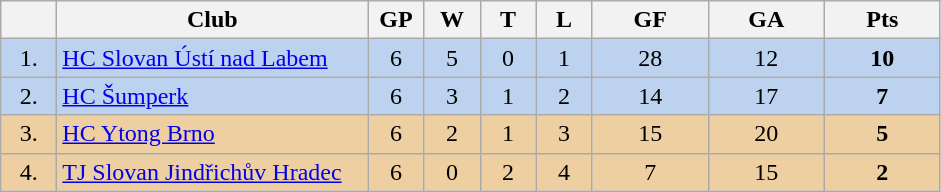<table class="wikitable">
<tr>
<th width="30"></th>
<th width="200">Club</th>
<th width="30">GP</th>
<th width="30">W</th>
<th width="30">T</th>
<th width="30">L</th>
<th width="70">GF</th>
<th width="70">GA</th>
<th width="70">Pts</th>
</tr>
<tr bgcolor="#BCD2EE" align="center">
<td>1.</td>
<td align="left"><a href='#'>HC Slovan Ústí nad Labem</a></td>
<td>6</td>
<td>5</td>
<td>0</td>
<td>1</td>
<td>28</td>
<td>12</td>
<td><strong>10</strong></td>
</tr>
<tr bgcolor="#BCD2EE" align="center">
<td>2.</td>
<td align="left"><a href='#'>HC Šumperk</a></td>
<td>6</td>
<td>3</td>
<td>1</td>
<td>2</td>
<td>14</td>
<td>17</td>
<td><strong>7</strong></td>
</tr>
<tr bgcolor="#EECFA1" align="center">
<td>3.</td>
<td align="left"><a href='#'>HC Ytong Brno</a></td>
<td>6</td>
<td>2</td>
<td>1</td>
<td>3</td>
<td>15</td>
<td>20</td>
<td><strong>5</strong></td>
</tr>
<tr bgcolor="#EECFA1" align="center">
<td>4.</td>
<td align="left"><a href='#'>TJ Slovan Jindřichův Hradec</a></td>
<td>6</td>
<td>0</td>
<td>2</td>
<td>4</td>
<td>7</td>
<td>15</td>
<td><strong>2</strong></td>
</tr>
</table>
